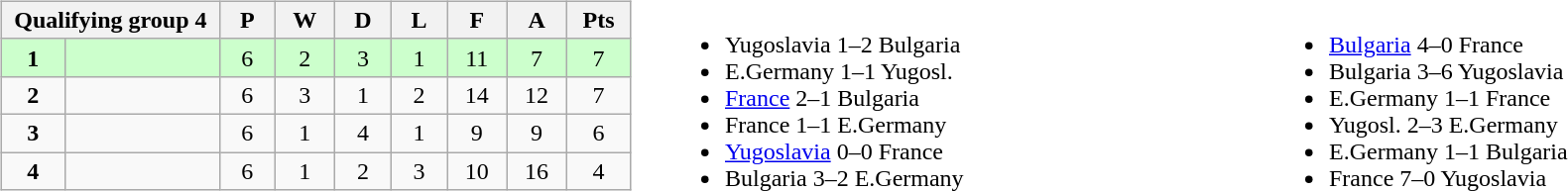<table width=100% border=0>
<tr>
<td valign="top" width="440"><br><table class="wikitable">
<tr>
<th colspan="2">Qualifying group 4</th>
<th rowspan="1">P</th>
<th rowspan="1">W</th>
<th colspan="1">D</th>
<th colspan="1">L</th>
<th colspan="1">F</th>
<th colspan="1">A</th>
<th colspan="1">Pts</th>
</tr>
<tr style="background:#ccffcc;">
<td align=center width="50"><strong>1</strong></td>
<td width="150"><strong></strong></td>
<td align=center width="50">6</td>
<td align=center width="50">2</td>
<td align=center width="50">3</td>
<td align=center width="50">1</td>
<td align=center width="50">11</td>
<td align=center width="50">7</td>
<td align=center width="50">7</td>
</tr>
<tr>
<td align=center><strong>2</strong></td>
<td></td>
<td align=center>6</td>
<td align=center>3</td>
<td align=center>1</td>
<td align=center>2</td>
<td align=center>14</td>
<td align=center>12</td>
<td align=center>7</td>
</tr>
<tr>
<td align=center><strong>3</strong></td>
<td></td>
<td align=center>6</td>
<td align=center>1</td>
<td align=center>4</td>
<td align=center>1</td>
<td align=center>9</td>
<td align=center>9</td>
<td align=center>6</td>
</tr>
<tr>
<td align=center><strong>4</strong></td>
<td></td>
<td align=center>6</td>
<td align=center>1</td>
<td align=center>2</td>
<td align=center>3</td>
<td align=center>10</td>
<td align=center>16</td>
<td align=center>4</td>
</tr>
</table>
</td>
<td valign="middle" align="center"><br><table width=100% border=0>
<tr>
<td valign="middle" align=left width=50%><br><ul><li>Yugoslavia 1–2 Bulgaria</li><li>E.Germany 1–1 Yugosl.</li><li><a href='#'>France</a> 2–1 Bulgaria</li><li>France 1–1 E.Germany</li><li><a href='#'>Yugoslavia</a> 0–0 France</li><li>Bulgaria 3–2 E.Germany</li></ul></td>
<td valign="middle" align=left width=50%><br><ul><li><a href='#'>Bulgaria</a> 4–0 France</li><li>Bulgaria 3–6 Yugoslavia</li><li>E.Germany 1–1 France</li><li>Yugosl. 2–3 E.Germany</li><li>E.Germany 1–1 Bulgaria</li><li>France 7–0 Yugoslavia</li></ul></td>
</tr>
</table>
</td>
</tr>
</table>
